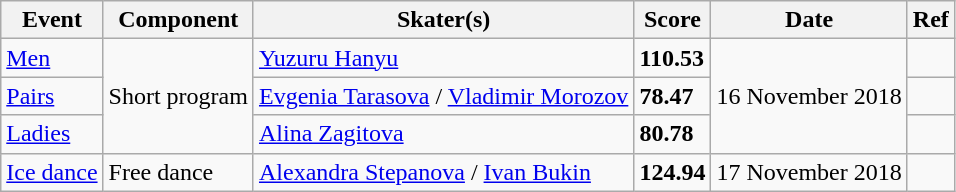<table class="wikitable sortable">
<tr>
<th>Event</th>
<th>Component</th>
<th>Skater(s)</th>
<th>Score</th>
<th>Date</th>
<th>Ref</th>
</tr>
<tr>
<td><a href='#'>Men</a></td>
<td rowspan=3>Short program</td>
<td> <a href='#'>Yuzuru Hanyu</a></td>
<td><strong>110.53</strong></td>
<td rowspan=3>16 November 2018</td>
<td></td>
</tr>
<tr>
<td><a href='#'>Pairs</a></td>
<td> <a href='#'>Evgenia Tarasova</a> / <a href='#'>Vladimir Morozov</a></td>
<td><strong>78.47</strong></td>
<td></td>
</tr>
<tr>
<td><a href='#'>Ladies</a></td>
<td> <a href='#'>Alina Zagitova</a></td>
<td><strong>80.78</strong></td>
<td></td>
</tr>
<tr>
<td><a href='#'>Ice dance</a></td>
<td>Free dance</td>
<td> <a href='#'>Alexandra Stepanova</a> / <a href='#'>Ivan Bukin</a></td>
<td><strong>124.94</strong></td>
<td>17 November 2018</td>
<td></td>
</tr>
</table>
